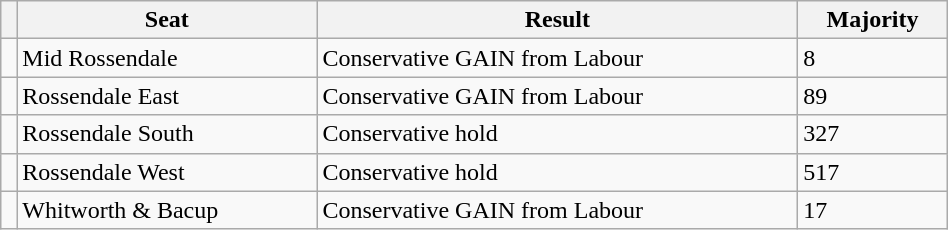<table class="wikitable" style="right; width:50%">
<tr>
<th></th>
<th>Seat</th>
<th>Result</th>
<th>Majority</th>
</tr>
<tr>
<td></td>
<td>Mid Rossendale</td>
<td>Conservative GAIN from Labour</td>
<td>8</td>
</tr>
<tr>
<td></td>
<td>Rossendale East</td>
<td>Conservative GAIN from Labour</td>
<td>89</td>
</tr>
<tr>
<td></td>
<td>Rossendale South</td>
<td>Conservative hold</td>
<td>327</td>
</tr>
<tr>
<td></td>
<td>Rossendale West</td>
<td>Conservative hold</td>
<td>517</td>
</tr>
<tr>
<td></td>
<td>Whitworth & Bacup</td>
<td>Conservative GAIN from Labour</td>
<td>17</td>
</tr>
</table>
